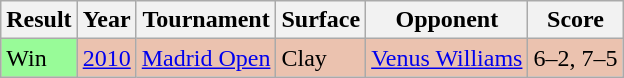<table class="sortable wikitable">
<tr>
<th>Result</th>
<th>Year</th>
<th>Tournament</th>
<th>Surface</th>
<th>Opponent</th>
<th>Score</th>
</tr>
<tr bgcolor=EBC2AF>
<td bgcolor=98FB98>Win</td>
<td><a href='#'>2010</a></td>
<td><a href='#'>Madrid Open</a></td>
<td>Clay</td>
<td> <a href='#'>Venus Williams</a></td>
<td>6–2, 7–5</td>
</tr>
</table>
